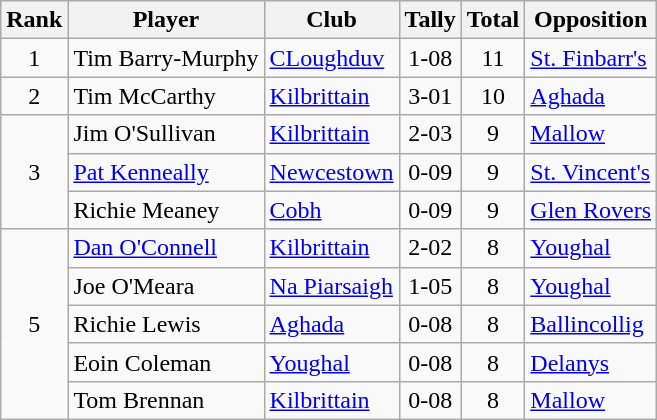<table class="wikitable">
<tr>
<th>Rank</th>
<th>Player</th>
<th>Club</th>
<th>Tally</th>
<th>Total</th>
<th>Opposition</th>
</tr>
<tr>
<td rowspan="1" style="text-align:center;">1</td>
<td>Tim Barry-Murphy</td>
<td><a href='#'>CLoughduv</a></td>
<td align=center>1-08</td>
<td align=center>11</td>
<td><a href='#'>St. Finbarr's</a></td>
</tr>
<tr>
<td rowspan="1" style="text-align:center;">2</td>
<td>Tim McCarthy</td>
<td><a href='#'>Kilbrittain</a></td>
<td align=center>3-01</td>
<td align=center>10</td>
<td><a href='#'>Aghada</a></td>
</tr>
<tr>
<td rowspan="3" style="text-align:center;">3</td>
<td>Jim O'Sullivan</td>
<td><a href='#'>Kilbrittain</a></td>
<td align=center>2-03</td>
<td align=center>9</td>
<td><a href='#'>Mallow</a></td>
</tr>
<tr>
<td><a href='#'>Pat Kenneally</a></td>
<td><a href='#'>Newcestown</a></td>
<td align=center>0-09</td>
<td align=center>9</td>
<td><a href='#'>St. Vincent's</a></td>
</tr>
<tr>
<td>Richie Meaney</td>
<td><a href='#'>Cobh</a></td>
<td align=center>0-09</td>
<td align=center>9</td>
<td><a href='#'>Glen Rovers</a></td>
</tr>
<tr>
<td rowspan="5" style="text-align:center;">5</td>
<td><a href='#'>Dan O'Connell</a></td>
<td><a href='#'>Kilbrittain</a></td>
<td align=center>2-02</td>
<td align=center>8</td>
<td><a href='#'>Youghal</a></td>
</tr>
<tr>
<td>Joe O'Meara</td>
<td><a href='#'>Na Piarsaigh</a></td>
<td align=center>1-05</td>
<td align=center>8</td>
<td><a href='#'>Youghal</a></td>
</tr>
<tr>
<td>Richie Lewis</td>
<td><a href='#'>Aghada</a></td>
<td align=center>0-08</td>
<td align=center>8</td>
<td><a href='#'>Ballincollig</a></td>
</tr>
<tr>
<td>Eoin Coleman</td>
<td><a href='#'>Youghal</a></td>
<td align=center>0-08</td>
<td align=center>8</td>
<td><a href='#'>Delanys</a></td>
</tr>
<tr>
<td>Tom Brennan</td>
<td><a href='#'>Kilbrittain</a></td>
<td align=center>0-08</td>
<td align=center>8</td>
<td><a href='#'>Mallow</a></td>
</tr>
</table>
